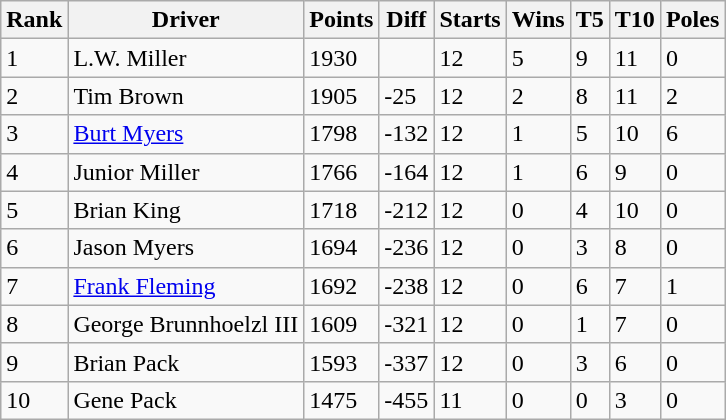<table class="wikitable">
<tr>
<th>Rank</th>
<th>Driver</th>
<th>Points</th>
<th>Diff</th>
<th>Starts</th>
<th>Wins</th>
<th>T5</th>
<th>T10</th>
<th>Poles</th>
</tr>
<tr>
<td>1</td>
<td>L.W. Miller</td>
<td>1930</td>
<td></td>
<td>12</td>
<td>5</td>
<td>9</td>
<td>11</td>
<td>0</td>
</tr>
<tr>
<td>2</td>
<td>Tim Brown</td>
<td>1905</td>
<td>-25</td>
<td>12</td>
<td>2</td>
<td>8</td>
<td>11</td>
<td>2</td>
</tr>
<tr>
<td>3</td>
<td><a href='#'>Burt Myers</a></td>
<td>1798</td>
<td>-132</td>
<td>12</td>
<td>1</td>
<td>5</td>
<td>10</td>
<td>6</td>
</tr>
<tr>
<td>4</td>
<td>Junior Miller</td>
<td>1766</td>
<td>-164</td>
<td>12</td>
<td>1</td>
<td>6</td>
<td>9</td>
<td>0</td>
</tr>
<tr>
<td>5</td>
<td>Brian King</td>
<td>1718</td>
<td>-212</td>
<td>12</td>
<td>0</td>
<td>4</td>
<td>10</td>
<td>0</td>
</tr>
<tr>
<td>6</td>
<td>Jason Myers</td>
<td>1694</td>
<td>-236</td>
<td>12</td>
<td>0</td>
<td>3</td>
<td>8</td>
<td>0</td>
</tr>
<tr>
<td>7</td>
<td><a href='#'>Frank Fleming</a></td>
<td>1692</td>
<td>-238</td>
<td>12</td>
<td>0</td>
<td>6</td>
<td>7</td>
<td>1</td>
</tr>
<tr>
<td>8</td>
<td>George Brunnhoelzl III</td>
<td>1609</td>
<td>-321</td>
<td>12</td>
<td>0</td>
<td>1</td>
<td>7</td>
<td>0</td>
</tr>
<tr>
<td>9</td>
<td>Brian Pack</td>
<td>1593</td>
<td>-337</td>
<td>12</td>
<td>0</td>
<td>3</td>
<td>6</td>
<td>0</td>
</tr>
<tr>
<td>10</td>
<td>Gene Pack</td>
<td>1475</td>
<td>-455</td>
<td>11</td>
<td>0</td>
<td>0</td>
<td>3</td>
<td>0</td>
</tr>
</table>
